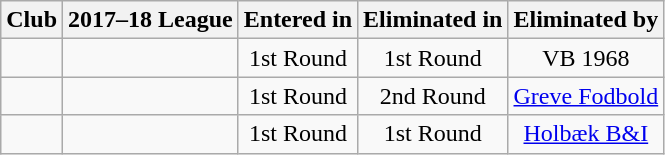<table class="wikitable sortable">
<tr>
<th>Club</th>
<th>2017–18 League</th>
<th>Entered in</th>
<th>Eliminated in</th>
<th>Eliminated by</th>
</tr>
<tr>
<td></td>
<td></td>
<td align="center">1st Round</td>
<td align="center">1st Round</td>
<td align="center">VB 1968</td>
</tr>
<tr>
<td></td>
<td></td>
<td align="center">1st Round</td>
<td align="center">2nd Round</td>
<td align="center"><a href='#'>Greve Fodbold</a></td>
</tr>
<tr>
<td></td>
<td></td>
<td align="center">1st Round</td>
<td align="center">1st Round</td>
<td align="center"><a href='#'>Holbæk B&I</a></td>
</tr>
</table>
